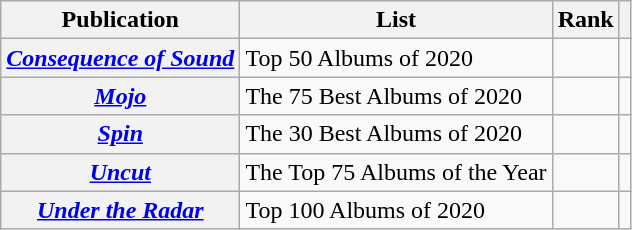<table class="sortable wikitable plainrowheaders">
<tr>
<th>Publication</th>
<th>List</th>
<th>Rank</th>
<th class="unsortable"></th>
</tr>
<tr>
<th scope="row"><em><a href='#'>Consequence of Sound</a></em></th>
<td>Top 50 Albums of 2020</td>
<td></td>
<td></td>
</tr>
<tr>
<th scope="row"><em><a href='#'>Mojo</a></em></th>
<td>The 75 Best Albums of 2020</td>
<td></td>
<td></td>
</tr>
<tr>
<th scope="row"><em><a href='#'>Spin</a></em></th>
<td>The 30 Best Albums of 2020</td>
<td></td>
<td></td>
</tr>
<tr>
<th scope="row"><em><a href='#'>Uncut</a></em></th>
<td>The Top 75 Albums of the Year</td>
<td></td>
<td></td>
</tr>
<tr>
<th scope="row"><em><a href='#'>Under the Radar</a></em></th>
<td>Top 100 Albums of 2020</td>
<td></td>
<td></td>
</tr>
</table>
